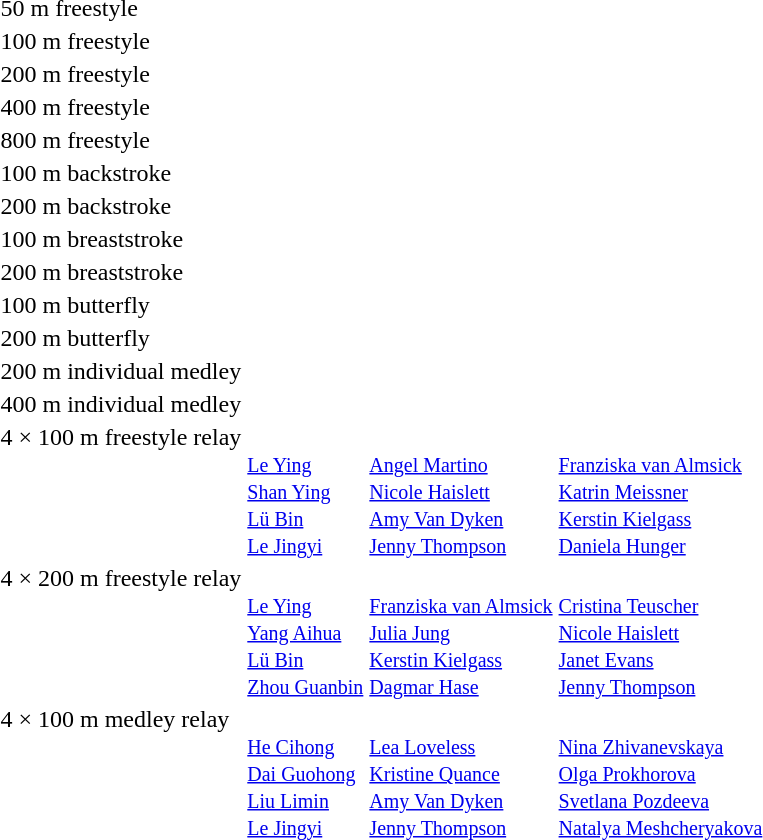<table>
<tr valign="top">
<td>50 m freestyle</td>
<td></td>
<td></td>
<td></td>
</tr>
<tr valign="top">
<td>100 m freestyle</td>
<td></td>
<td></td>
<td></td>
</tr>
<tr valign="top">
<td>200 m freestyle</td>
<td></td>
<td></td>
<td></td>
</tr>
<tr valign="top">
<td>400 m freestyle</td>
<td></td>
<td></td>
<td></td>
</tr>
<tr valign="top">
<td>800 m freestyle</td>
<td></td>
<td></td>
<td></td>
</tr>
<tr valign="top">
<td>100 m backstroke</td>
<td></td>
<td></td>
<td></td>
</tr>
<tr valign="top">
<td>200 m backstroke</td>
<td></td>
<td></td>
<td></td>
</tr>
<tr valign="top">
<td>100 m breaststroke</td>
<td></td>
<td></td>
<td></td>
</tr>
<tr valign="top">
<td>200 m breaststroke</td>
<td></td>
<td></td>
<td></td>
</tr>
<tr valign="top">
<td>100 m butterfly</td>
<td></td>
<td></td>
<td></td>
</tr>
<tr valign="top">
<td>200 m butterfly</td>
<td></td>
<td></td>
<td></td>
</tr>
<tr valign="top">
<td>200 m individual medley</td>
<td></td>
<td></td>
<td></td>
</tr>
<tr valign="top">
<td>400 m individual medley</td>
<td></td>
<td></td>
<td></td>
</tr>
<tr valign="top">
<td>4 × 100 m freestyle relay</td>
<td><br><small><a href='#'>Le Ying</a><br><a href='#'>Shan Ying</a><br><a href='#'>Lü Bin</a><br><a href='#'>Le Jingyi</a></small></td>
<td><br><small><a href='#'>Angel Martino</a><br><a href='#'>Nicole Haislett</a><br><a href='#'>Amy Van Dyken</a><br><a href='#'>Jenny Thompson</a></small></td>
<td><br><small><a href='#'>Franziska van Almsick</a><br><a href='#'>Katrin Meissner</a><br><a href='#'>Kerstin Kielgass</a><br><a href='#'>Daniela Hunger</a></small></td>
</tr>
<tr valign="top">
<td>4 × 200 m freestyle relay</td>
<td><br><small><a href='#'>Le Ying</a><br><a href='#'>Yang Aihua</a><br><a href='#'>Lü Bin</a><br><a href='#'>Zhou Guanbin</a></small></td>
<td><br><small><a href='#'>Franziska van Almsick</a><br><a href='#'>Julia Jung</a><br><a href='#'>Kerstin Kielgass</a><br><a href='#'>Dagmar Hase</a></small></td>
<td><br><small><a href='#'>Cristina Teuscher</a><br><a href='#'>Nicole Haislett</a><br><a href='#'>Janet Evans</a><br><a href='#'>Jenny Thompson</a></small></td>
</tr>
<tr valign="top">
<td>4 × 100 m medley relay</td>
<td><br><small><a href='#'>He Cihong</a><br><a href='#'>Dai Guohong</a><br><a href='#'>Liu Limin</a><br><a href='#'>Le Jingyi</a></small></td>
<td><br><small><a href='#'>Lea Loveless</a><br><a href='#'>Kristine Quance</a><br><a href='#'>Amy Van Dyken</a><br><a href='#'>Jenny Thompson</a></small></td>
<td><br><small><a href='#'>Nina Zhivanevskaya</a><br><a href='#'>Olga Prokhorova</a><br><a href='#'>Svetlana Pozdeeva</a><br><a href='#'>Natalya Meshcheryakova</a></small></td>
</tr>
</table>
